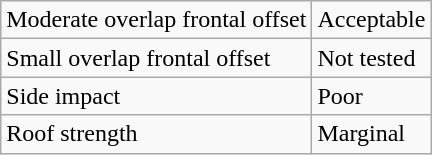<table class="wikitable">
<tr>
<td>Moderate overlap frontal offset</td>
<td>Acceptable</td>
</tr>
<tr>
<td>Small overlap frontal offset</td>
<td>Not tested</td>
</tr>
<tr>
<td>Side impact</td>
<td>Poor</td>
</tr>
<tr>
<td>Roof strength</td>
<td>Marginal</td>
</tr>
</table>
